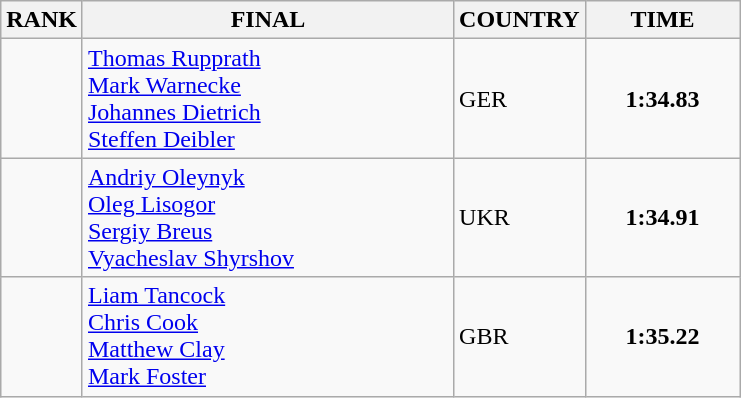<table class="wikitable">
<tr>
<th>RANK</th>
<th align="left" style="width: 15em">FINAL</th>
<th>COUNTRY</th>
<th style="width: 6em">TIME</th>
</tr>
<tr>
<td align="center"></td>
<td><a href='#'>Thomas Rupprath</a><br><a href='#'>Mark Warnecke</a><br><a href='#'>Johannes Dietrich</a><br><a href='#'>Steffen Deibler</a></td>
<td> GER</td>
<td align="center"><strong>1:34.83</strong></td>
</tr>
<tr>
<td align="center"></td>
<td><a href='#'>Andriy Oleynyk</a><br><a href='#'>Oleg Lisogor</a><br><a href='#'>Sergiy Breus</a><br><a href='#'>Vyacheslav Shyrshov</a></td>
<td> UKR</td>
<td align="center"><strong>1:34.91</strong></td>
</tr>
<tr>
<td align="center"></td>
<td><a href='#'>Liam Tancock</a><br><a href='#'>Chris Cook</a><br><a href='#'>Matthew Clay</a><br><a href='#'>Mark Foster</a></td>
<td> GBR</td>
<td align="center"><strong>1:35.22</strong></td>
</tr>
</table>
